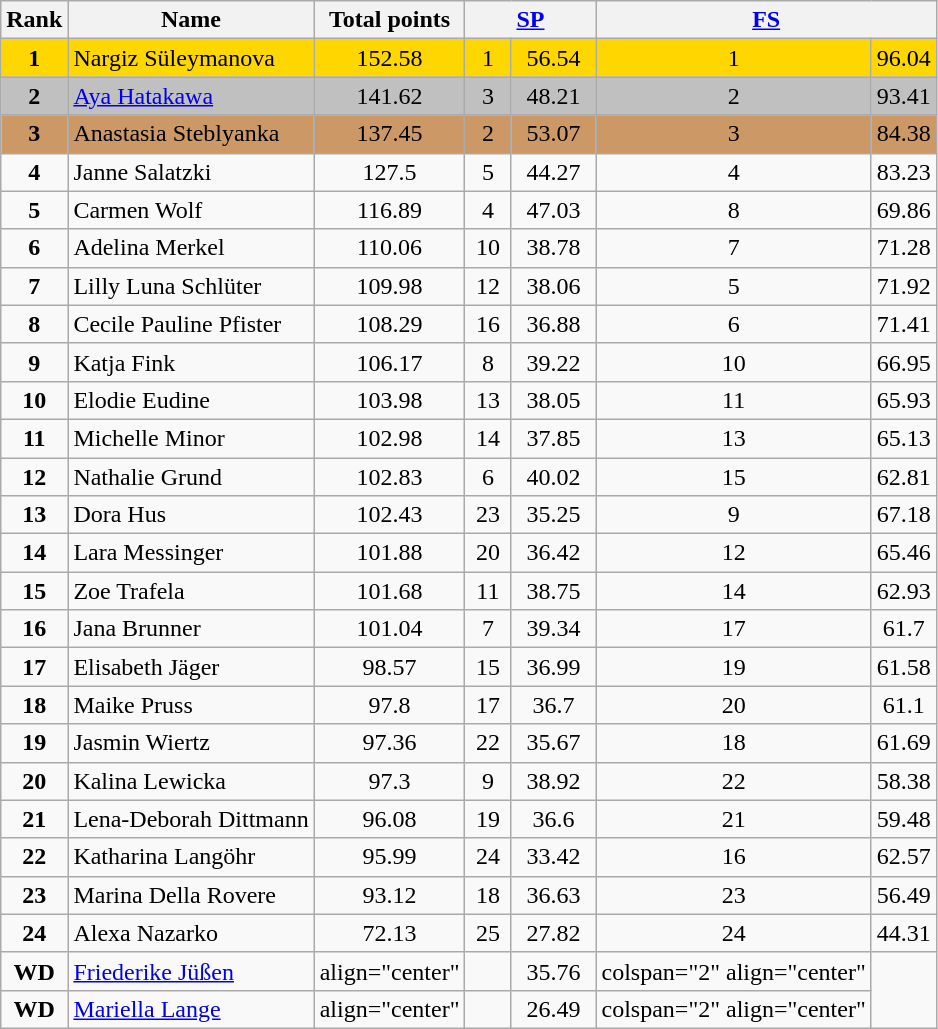<table class="wikitable sortable">
<tr>
<th>Rank</th>
<th>Name</th>
<th>Total points</th>
<th colspan="2" width="80px"><a href='#'>SP</a></th>
<th colspan="2" width="80px"><a href='#'>FS</a></th>
</tr>
<tr bgcolor="gold">
<td align="center"><strong>1</strong></td>
<td>Nargiz Süleymanova</td>
<td align="center">152.58</td>
<td align="center">1</td>
<td align="center">56.54</td>
<td align="center">1</td>
<td align="center">96.04</td>
</tr>
<tr bgcolor="silver">
<td align="center"><strong>2</strong></td>
<td><a href='#'>Aya Hatakawa</a></td>
<td align="center">141.62</td>
<td align="center">3</td>
<td align="center">48.21</td>
<td align="center">2</td>
<td align="center">93.41</td>
</tr>
<tr bgcolor="cc9966">
<td align="center"><strong>3</strong></td>
<td>Anastasia Steblyanka</td>
<td align="center">137.45</td>
<td align="center">2</td>
<td align="center">53.07</td>
<td align="center">3</td>
<td align="center">84.38</td>
</tr>
<tr>
<td align="center"><strong>4</strong></td>
<td>Janne Salatzki</td>
<td align="center">127.5</td>
<td align="center">5</td>
<td align="center">44.27</td>
<td align="center">4</td>
<td align="center">83.23</td>
</tr>
<tr>
<td align="center"><strong>5</strong></td>
<td>Carmen Wolf</td>
<td align="center">116.89</td>
<td align="center">4</td>
<td align="center">47.03</td>
<td align="center">8</td>
<td align="center">69.86</td>
</tr>
<tr>
<td align="center"><strong>6</strong></td>
<td>Adelina Merkel</td>
<td align="center">110.06</td>
<td align="center">10</td>
<td align="center">38.78</td>
<td align="center">7</td>
<td align="center">71.28</td>
</tr>
<tr>
<td align="center"><strong>7</strong></td>
<td>Lilly Luna Schlüter</td>
<td align="center">109.98</td>
<td align="center">12</td>
<td align="center">38.06</td>
<td align="center">5</td>
<td align="center">71.92</td>
</tr>
<tr>
<td align="center"><strong>8</strong></td>
<td>Cecile Pauline Pfister</td>
<td align="center">108.29</td>
<td align="center">16</td>
<td align="center">36.88</td>
<td align="center">6</td>
<td align="center">71.41</td>
</tr>
<tr>
<td align="center"><strong>9</strong></td>
<td>Katja Fink</td>
<td align="center">106.17</td>
<td align="center">8</td>
<td align="center">39.22</td>
<td align="center">10</td>
<td align="center">66.95</td>
</tr>
<tr>
<td align="center"><strong>10</strong></td>
<td>Elodie Eudine</td>
<td align="center">103.98</td>
<td align="center">13</td>
<td align="center">38.05</td>
<td align="center">11</td>
<td align="center">65.93</td>
</tr>
<tr>
<td align="center"><strong>11</strong></td>
<td>Michelle Minor</td>
<td align="center">102.98</td>
<td align="center">14</td>
<td align="center">37.85</td>
<td align="center">13</td>
<td align="center">65.13</td>
</tr>
<tr>
<td align="center"><strong>12</strong></td>
<td>Nathalie Grund</td>
<td align="center">102.83</td>
<td align="center">6</td>
<td align="center">40.02</td>
<td align="center">15</td>
<td align="center">62.81</td>
</tr>
<tr>
<td align="center"><strong>13</strong></td>
<td>Dora Hus</td>
<td align="center">102.43</td>
<td align="center">23</td>
<td align="center">35.25</td>
<td align="center">9</td>
<td align="center">67.18</td>
</tr>
<tr>
<td align="center"><strong>14</strong></td>
<td>Lara Messinger</td>
<td align="center">101.88</td>
<td align="center">20</td>
<td align="center">36.42</td>
<td align="center">12</td>
<td align="center">65.46</td>
</tr>
<tr>
<td align="center"><strong>15</strong></td>
<td>Zoe Trafela</td>
<td align="center">101.68</td>
<td align="center">11</td>
<td align="center">38.75</td>
<td align="center">14</td>
<td align="center">62.93</td>
</tr>
<tr>
<td align="center"><strong>16</strong></td>
<td>Jana Brunner</td>
<td align="center">101.04</td>
<td align="center">7</td>
<td align="center">39.34</td>
<td align="center">17</td>
<td align="center">61.7</td>
</tr>
<tr>
<td align="center"><strong>17</strong></td>
<td>Elisabeth Jäger</td>
<td align="center">98.57</td>
<td align="center">15</td>
<td align="center">36.99</td>
<td align="center">19</td>
<td align="center">61.58</td>
</tr>
<tr>
<td align="center"><strong>18</strong></td>
<td>Maike Pruss</td>
<td align="center">97.8</td>
<td align="center">17</td>
<td align="center">36.7</td>
<td align="center">20</td>
<td align="center">61.1</td>
</tr>
<tr>
<td align="center"><strong>19</strong></td>
<td>Jasmin Wiertz</td>
<td align="center">97.36</td>
<td align="center">22</td>
<td align="center">35.67</td>
<td align="center">18</td>
<td align="center">61.69</td>
</tr>
<tr>
<td align="center"><strong>20</strong></td>
<td>Kalina Lewicka</td>
<td align="center">97.3</td>
<td align="center">9</td>
<td align="center">38.92</td>
<td align="center">22</td>
<td align="center">58.38</td>
</tr>
<tr>
<td align="center"><strong>21</strong></td>
<td>Lena-Deborah Dittmann</td>
<td align="center">96.08</td>
<td align="center">19</td>
<td align="center">36.6</td>
<td align="center">21</td>
<td align="center">59.48</td>
</tr>
<tr>
<td align="center"><strong>22</strong></td>
<td>Katharina Langöhr</td>
<td align="center">95.99</td>
<td align="center">24</td>
<td align="center">33.42</td>
<td align="center">16</td>
<td align="center">62.57</td>
</tr>
<tr>
<td align="center"><strong>23</strong></td>
<td>Marina Della Rovere</td>
<td align="center">93.12</td>
<td align="center">18</td>
<td align="center">36.63</td>
<td align="center">23</td>
<td align="center">56.49</td>
</tr>
<tr>
<td align="center"><strong>24</strong></td>
<td>Alexa Nazarko</td>
<td align="center">72.13</td>
<td align="center">25</td>
<td align="center">27.82</td>
<td align="center">24</td>
<td align="center">44.31</td>
</tr>
<tr>
<td align="center"><strong>WD</strong></td>
<td><a href='#'>Friederike Jüßen</a></td>
<td>align="center" </td>
<td align="center"></td>
<td align="center">35.76</td>
<td>colspan="2" align="center" </td>
</tr>
<tr>
<td align="center"><strong>WD</strong></td>
<td><a href='#'>Mariella Lange</a></td>
<td>align="center" </td>
<td align="center"></td>
<td align="center">26.49</td>
<td>colspan="2" align="center" </td>
</tr>
</table>
